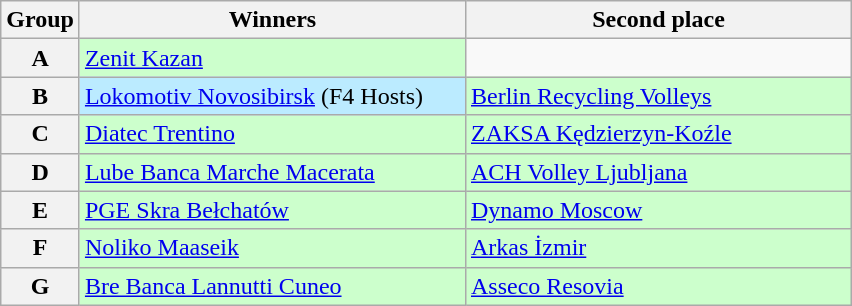<table class="wikitable">
<tr>
<th>Group</th>
<th width=250>Winners</th>
<th width=250>Second place</th>
</tr>
<tr>
<th>A</th>
<td bgcolor=#CCFFCC> <a href='#'>Zenit Kazan</a></td>
<td></td>
</tr>
<tr>
<th>B</th>
<td bgcolor=#BBEBFF> <a href='#'>Lokomotiv Novosibirsk</a> (F4 Hosts)</td>
<td bgcolor=#CCFFCC> <a href='#'>Berlin Recycling Volleys</a></td>
</tr>
<tr>
<th>C</th>
<td bgcolor=#CCFFCC> <a href='#'>Diatec Trentino</a></td>
<td bgcolor=#CCFFCC> <a href='#'>ZAKSA Kędzierzyn-Koźle</a></td>
</tr>
<tr>
<th>D</th>
<td bgcolor=#CCFFCC> <a href='#'>Lube Banca Marche Macerata</a></td>
<td bgcolor=#CCFFCC> <a href='#'>ACH Volley Ljubljana</a></td>
</tr>
<tr>
<th>E</th>
<td bgcolor=#CCFFCC> <a href='#'>PGE Skra Bełchatów</a></td>
<td bgcolor=#CCFFCC> <a href='#'>Dynamo Moscow</a></td>
</tr>
<tr>
<th>F</th>
<td bgcolor=#CCFFCC> <a href='#'>Noliko Maaseik</a></td>
<td bgcolor=#CCFFCC> <a href='#'>Arkas İzmir</a></td>
</tr>
<tr>
<th>G</th>
<td bgcolor=#CCFFCC> <a href='#'>Bre Banca Lannutti Cuneo</a></td>
<td bgcolor=#CCFFCC> <a href='#'>Asseco Resovia</a></td>
</tr>
</table>
